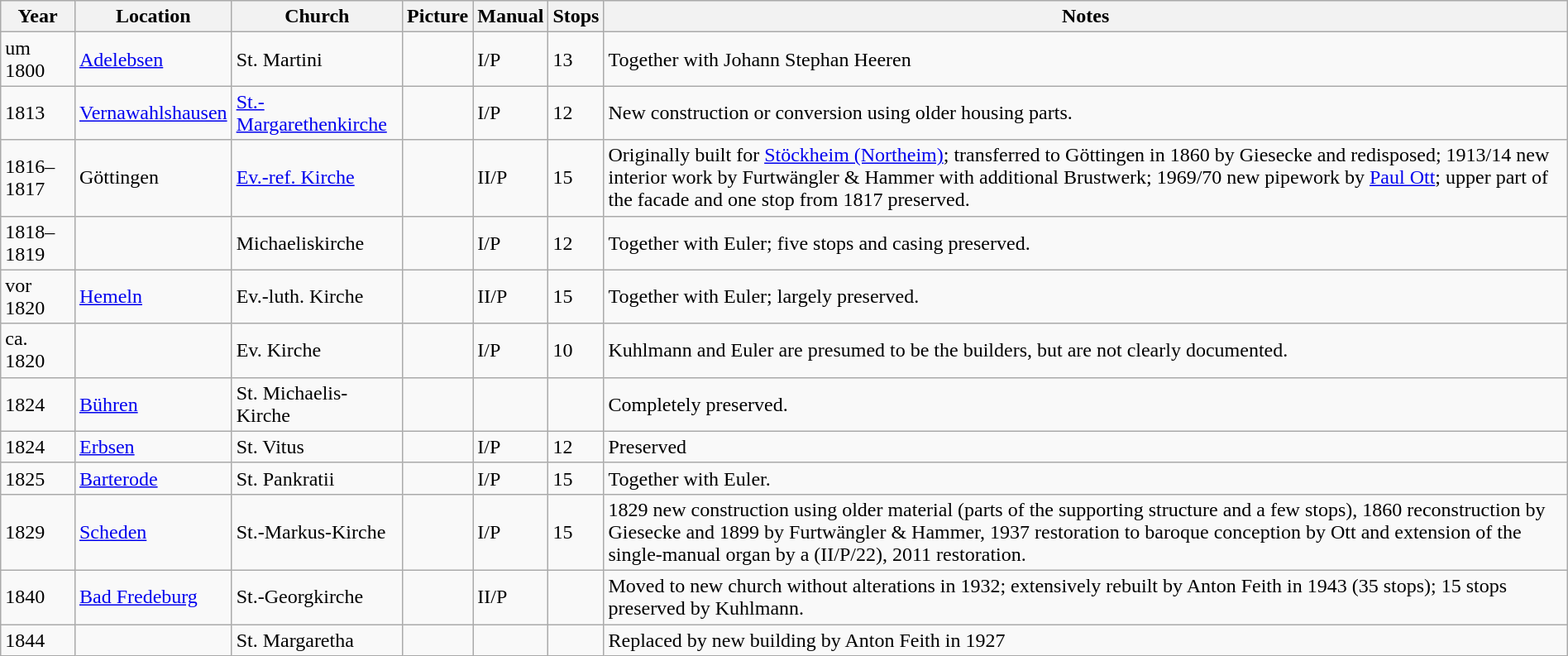<table class="wikitable sortable" width="100%">
<tr class="hintergrundfarbe5">
<th>Year</th>
<th>Location</th>
<th>Church</th>
<th class=unsortable>Picture</th>
<th>Manual</th>
<th>Stops</th>
<th class="unsortable">Notes</th>
</tr>
<tr>
<td data-sort-value="1800">um 1800</td>
<td><a href='#'>Adelebsen</a></td>
<td>St. Martini</td>
<td></td>
<td>I/P</td>
<td>13</td>
<td>Together with Johann Stephan Heeren</td>
</tr>
<tr>
<td>1813</td>
<td><a href='#'>Vernawahlshausen</a></td>
<td><a href='#'>St.-Margarethenkirche</a></td>
<td></td>
<td>I/P</td>
<td>12</td>
<td>New construction or conversion using older housing parts.</td>
</tr>
<tr>
<td>1816–1817</td>
<td>Göttingen</td>
<td><a href='#'>Ev.-ref. Kirche</a></td>
<td></td>
<td>II/P</td>
<td>15</td>
<td>Originally built for <a href='#'>Stöckheim (Northeim)</a>; transferred to Göttingen in 1860 by Giesecke and redisposed; 1913/14 new interior work by Furtwängler & Hammer with additional Brustwerk; 1969/70 new pipework by <a href='#'>Paul Ott</a>; upper part of the facade and one stop from 1817 preserved.</td>
</tr>
<tr>
<td data-sort-value="1819">1818–1819</td>
<td></td>
<td>Michaeliskirche</td>
<td></td>
<td>I/P</td>
<td>12</td>
<td>Together with Euler; five stops and casing preserved.</td>
</tr>
<tr>
<td data-sort-value="1820">vor 1820</td>
<td><a href='#'>Hemeln</a></td>
<td>Ev.-luth. Kirche</td>
<td></td>
<td>II/P</td>
<td>15</td>
<td>Together with Euler; largely preserved.</td>
</tr>
<tr>
<td>ca. 1820</td>
<td></td>
<td>Ev. Kirche</td>
<td></td>
<td>I/P</td>
<td>10</td>
<td>Kuhlmann and Euler are presumed to be the builders, but are not clearly documented.</td>
</tr>
<tr>
<td>1824</td>
<td><a href='#'>Bühren</a></td>
<td>St. Michaelis-Kirche</td>
<td></td>
<td></td>
<td></td>
<td>Completely preserved.</td>
</tr>
<tr>
<td>1824</td>
<td><a href='#'>Erbsen</a></td>
<td>St. Vitus</td>
<td></td>
<td>I/P</td>
<td>12</td>
<td>Preserved</td>
</tr>
<tr>
<td>1825</td>
<td><a href='#'>Barterode</a></td>
<td>St. Pankratii</td>
<td></td>
<td>I/P</td>
<td>15</td>
<td>Together with Euler.</td>
</tr>
<tr>
<td>1829</td>
<td><a href='#'>Scheden</a></td>
<td>St.-Markus-Kirche</td>
<td></td>
<td>I/P</td>
<td>15</td>
<td>1829 new construction using older material (parts of the supporting structure and a few stops), 1860 reconstruction by Giesecke and 1899 by Furtwängler & Hammer, 1937 restoration to baroque conception by Ott and extension of the single-manual organ by a  (II/P/22), 2011 restoration.</td>
</tr>
<tr>
<td>1840</td>
<td><a href='#'>Bad Fredeburg</a></td>
<td>St.-Georgkirche</td>
<td></td>
<td>II/P</td>
<td></td>
<td>Moved to new church without alterations in 1932; extensively rebuilt by Anton Feith in 1943 (35 stops); 15 stops preserved by Kuhlmann.</td>
</tr>
<tr>
<td>1844</td>
<td></td>
<td>St. Margaretha</td>
<td></td>
<td></td>
<td></td>
<td>Replaced by new building by Anton Feith in 1927</td>
</tr>
</table>
